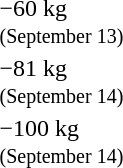<table>
<tr>
<td>−60 kg <br> <small>(September 13)</small></td>
<td></td>
<td></td>
<td><br></td>
</tr>
<tr>
<td>−81 kg <br> <small>(September 14)</small></td>
<td></td>
<td></td>
<td><br></td>
</tr>
<tr>
<td>−100 kg <br> <small>(September 14)</small></td>
<td></td>
<td></td>
<td><br></td>
</tr>
</table>
